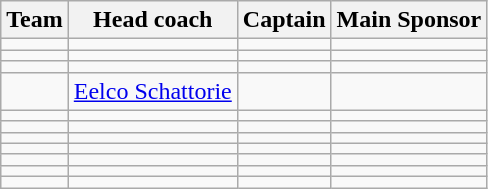<table class="wikitable sortable" style="text-align: left;">
<tr>
<th>Team</th>
<th>Head coach</th>
<th>Captain</th>
<th>Main Sponsor</th>
</tr>
<tr>
<td></td>
<td> </td>
<td> </td>
<td></td>
</tr>
<tr>
<td></td>
<td> </td>
<td> </td>
<td></td>
</tr>
<tr>
<td></td>
<td> </td>
<td> </td>
<td></td>
</tr>
<tr>
<td></td>
<td> <a href='#'>Eelco Schattorie</a></td>
<td> </td>
<td></td>
</tr>
<tr>
<td></td>
<td> </td>
<td> </td>
<td></td>
</tr>
<tr>
<td></td>
<td> </td>
<td> </td>
<td></td>
</tr>
<tr>
<td></td>
<td> </td>
<td> </td>
<td></td>
</tr>
<tr>
<td></td>
<td> </td>
<td> </td>
<td></td>
</tr>
<tr>
<td></td>
<td> </td>
<td> </td>
<td></td>
</tr>
<tr>
<td></td>
<td> </td>
<td> </td>
<td></td>
</tr>
<tr>
<td></td>
<td> </td>
<td> </td>
<td></td>
</tr>
</table>
